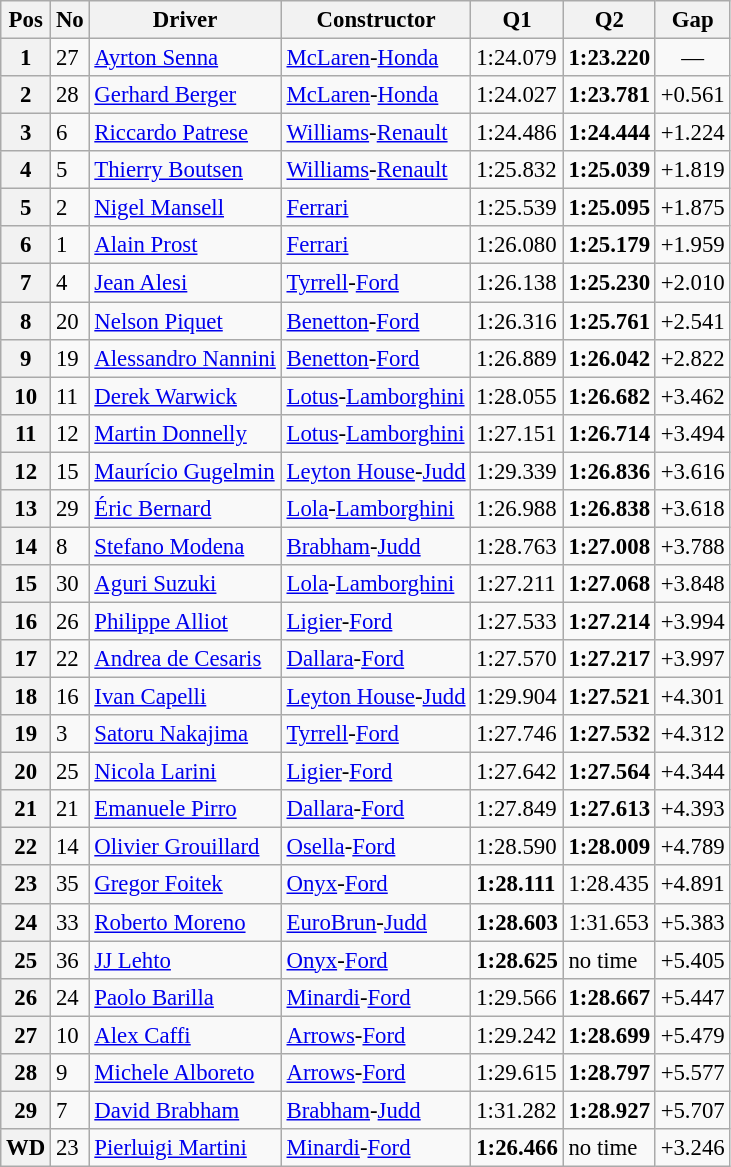<table class="wikitable sortable" style="font-size: 95%;">
<tr>
<th>Pos</th>
<th>No</th>
<th>Driver</th>
<th>Constructor</th>
<th>Q1</th>
<th>Q2</th>
<th>Gap</th>
</tr>
<tr>
<th>1</th>
<td>27</td>
<td> <a href='#'>Ayrton Senna</a></td>
<td><a href='#'>McLaren</a>-<a href='#'>Honda</a></td>
<td>1:24.079</td>
<td><strong>1:23.220</strong></td>
<td align="center">—</td>
</tr>
<tr>
<th>2</th>
<td>28</td>
<td> <a href='#'>Gerhard Berger</a></td>
<td><a href='#'>McLaren</a>-<a href='#'>Honda</a></td>
<td>1:24.027</td>
<td><strong>1:23.781</strong></td>
<td>+0.561</td>
</tr>
<tr>
<th>3</th>
<td>6</td>
<td> <a href='#'>Riccardo Patrese</a></td>
<td><a href='#'>Williams</a>-<a href='#'>Renault</a></td>
<td>1:24.486</td>
<td><strong>1:24.444</strong></td>
<td>+1.224</td>
</tr>
<tr>
<th>4</th>
<td>5</td>
<td> <a href='#'>Thierry Boutsen</a></td>
<td><a href='#'>Williams</a>-<a href='#'>Renault</a></td>
<td>1:25.832</td>
<td><strong>1:25.039</strong></td>
<td>+1.819</td>
</tr>
<tr>
<th>5</th>
<td>2</td>
<td> <a href='#'>Nigel Mansell</a></td>
<td><a href='#'>Ferrari</a></td>
<td>1:25.539</td>
<td><strong>1:25.095</strong></td>
<td>+1.875</td>
</tr>
<tr>
<th>6</th>
<td>1</td>
<td> <a href='#'>Alain Prost</a></td>
<td><a href='#'>Ferrari</a></td>
<td>1:26.080</td>
<td><strong>1:25.179</strong></td>
<td>+1.959</td>
</tr>
<tr>
<th>7</th>
<td>4</td>
<td> <a href='#'>Jean Alesi</a></td>
<td><a href='#'>Tyrrell</a>-<a href='#'>Ford</a></td>
<td>1:26.138</td>
<td><strong>1:25.230</strong></td>
<td>+2.010</td>
</tr>
<tr>
<th>8</th>
<td>20</td>
<td> <a href='#'>Nelson Piquet</a></td>
<td><a href='#'>Benetton</a>-<a href='#'>Ford</a></td>
<td>1:26.316</td>
<td><strong>1:25.761</strong></td>
<td>+2.541</td>
</tr>
<tr>
<th>9</th>
<td>19</td>
<td> <a href='#'>Alessandro Nannini</a></td>
<td><a href='#'>Benetton</a>-<a href='#'>Ford</a></td>
<td>1:26.889</td>
<td><strong>1:26.042</strong></td>
<td>+2.822</td>
</tr>
<tr>
<th>10</th>
<td>11</td>
<td> <a href='#'>Derek Warwick</a></td>
<td><a href='#'>Lotus</a>-<a href='#'>Lamborghini</a></td>
<td>1:28.055</td>
<td><strong>1:26.682</strong></td>
<td>+3.462</td>
</tr>
<tr>
<th>11</th>
<td>12</td>
<td> <a href='#'>Martin Donnelly</a></td>
<td><a href='#'>Lotus</a>-<a href='#'>Lamborghini</a></td>
<td>1:27.151</td>
<td><strong>1:26.714</strong></td>
<td>+3.494</td>
</tr>
<tr>
<th>12</th>
<td>15</td>
<td> <a href='#'>Maurício Gugelmin</a></td>
<td><a href='#'>Leyton House</a>-<a href='#'>Judd</a></td>
<td>1:29.339</td>
<td><strong>1:26.836</strong></td>
<td>+3.616</td>
</tr>
<tr>
<th>13</th>
<td>29</td>
<td> <a href='#'>Éric Bernard</a></td>
<td><a href='#'>Lola</a>-<a href='#'>Lamborghini</a></td>
<td>1:26.988</td>
<td><strong>1:26.838</strong></td>
<td>+3.618</td>
</tr>
<tr>
<th>14</th>
<td>8</td>
<td> <a href='#'>Stefano Modena</a></td>
<td><a href='#'>Brabham</a>-<a href='#'>Judd</a></td>
<td>1:28.763</td>
<td><strong>1:27.008</strong></td>
<td>+3.788</td>
</tr>
<tr>
<th>15</th>
<td>30</td>
<td> <a href='#'>Aguri Suzuki</a></td>
<td><a href='#'>Lola</a>-<a href='#'>Lamborghini</a></td>
<td>1:27.211</td>
<td><strong>1:27.068</strong></td>
<td>+3.848</td>
</tr>
<tr>
<th>16</th>
<td>26</td>
<td> <a href='#'>Philippe Alliot</a></td>
<td><a href='#'>Ligier</a>-<a href='#'>Ford</a></td>
<td>1:27.533</td>
<td><strong>1:27.214</strong></td>
<td>+3.994</td>
</tr>
<tr>
<th>17</th>
<td>22</td>
<td> <a href='#'>Andrea de Cesaris</a></td>
<td><a href='#'>Dallara</a>-<a href='#'>Ford</a></td>
<td>1:27.570</td>
<td><strong>1:27.217</strong></td>
<td>+3.997</td>
</tr>
<tr>
<th>18</th>
<td>16</td>
<td> <a href='#'>Ivan Capelli</a></td>
<td><a href='#'>Leyton House</a>-<a href='#'>Judd</a></td>
<td>1:29.904</td>
<td><strong>1:27.521</strong></td>
<td>+4.301</td>
</tr>
<tr>
<th>19</th>
<td>3</td>
<td> <a href='#'>Satoru Nakajima</a></td>
<td><a href='#'>Tyrrell</a>-<a href='#'>Ford</a></td>
<td>1:27.746</td>
<td><strong>1:27.532</strong></td>
<td>+4.312</td>
</tr>
<tr>
<th>20</th>
<td>25</td>
<td> <a href='#'>Nicola Larini</a></td>
<td><a href='#'>Ligier</a>-<a href='#'>Ford</a></td>
<td>1:27.642</td>
<td><strong>1:27.564</strong></td>
<td>+4.344</td>
</tr>
<tr>
<th>21</th>
<td>21</td>
<td> <a href='#'>Emanuele Pirro</a></td>
<td><a href='#'>Dallara</a>-<a href='#'>Ford</a></td>
<td>1:27.849</td>
<td><strong>1:27.613</strong></td>
<td>+4.393</td>
</tr>
<tr>
<th>22</th>
<td>14</td>
<td> <a href='#'>Olivier Grouillard</a></td>
<td><a href='#'>Osella</a>-<a href='#'>Ford</a></td>
<td>1:28.590</td>
<td><strong>1:28.009</strong></td>
<td>+4.789</td>
</tr>
<tr>
<th>23</th>
<td>35</td>
<td> <a href='#'>Gregor Foitek</a></td>
<td><a href='#'>Onyx</a>-<a href='#'>Ford</a></td>
<td><strong>1:28.111</strong></td>
<td>1:28.435</td>
<td>+4.891</td>
</tr>
<tr>
<th>24</th>
<td>33</td>
<td> <a href='#'>Roberto Moreno</a></td>
<td><a href='#'>EuroBrun</a>-<a href='#'>Judd</a></td>
<td><strong>1:28.603</strong></td>
<td>1:31.653</td>
<td>+5.383</td>
</tr>
<tr>
<th>25</th>
<td>36</td>
<td> <a href='#'>JJ Lehto</a></td>
<td><a href='#'>Onyx</a>-<a href='#'>Ford</a></td>
<td><strong>1:28.625</strong></td>
<td>no time</td>
<td>+5.405</td>
</tr>
<tr>
<th>26</th>
<td>24</td>
<td> <a href='#'>Paolo Barilla</a></td>
<td><a href='#'>Minardi</a>-<a href='#'>Ford</a></td>
<td>1:29.566</td>
<td><strong>1:28.667</strong></td>
<td>+5.447</td>
</tr>
<tr>
<th>27</th>
<td>10</td>
<td> <a href='#'>Alex Caffi</a></td>
<td><a href='#'>Arrows</a>-<a href='#'>Ford</a></td>
<td>1:29.242</td>
<td><strong>1:28.699</strong></td>
<td>+5.479</td>
</tr>
<tr>
<th>28</th>
<td>9</td>
<td> <a href='#'>Michele Alboreto</a></td>
<td><a href='#'>Arrows</a>-<a href='#'>Ford</a></td>
<td>1:29.615</td>
<td><strong>1:28.797</strong></td>
<td>+5.577</td>
</tr>
<tr>
<th>29</th>
<td>7</td>
<td> <a href='#'>David Brabham</a></td>
<td><a href='#'>Brabham</a>-<a href='#'>Judd</a></td>
<td>1:31.282</td>
<td><strong>1:28.927</strong></td>
<td>+5.707</td>
</tr>
<tr>
<th>WD</th>
<td>23</td>
<td> <a href='#'>Pierluigi Martini</a></td>
<td><a href='#'>Minardi</a>-<a href='#'>Ford</a></td>
<td><strong>1:26.466</strong></td>
<td>no time</td>
<td>+3.246</td>
</tr>
</table>
